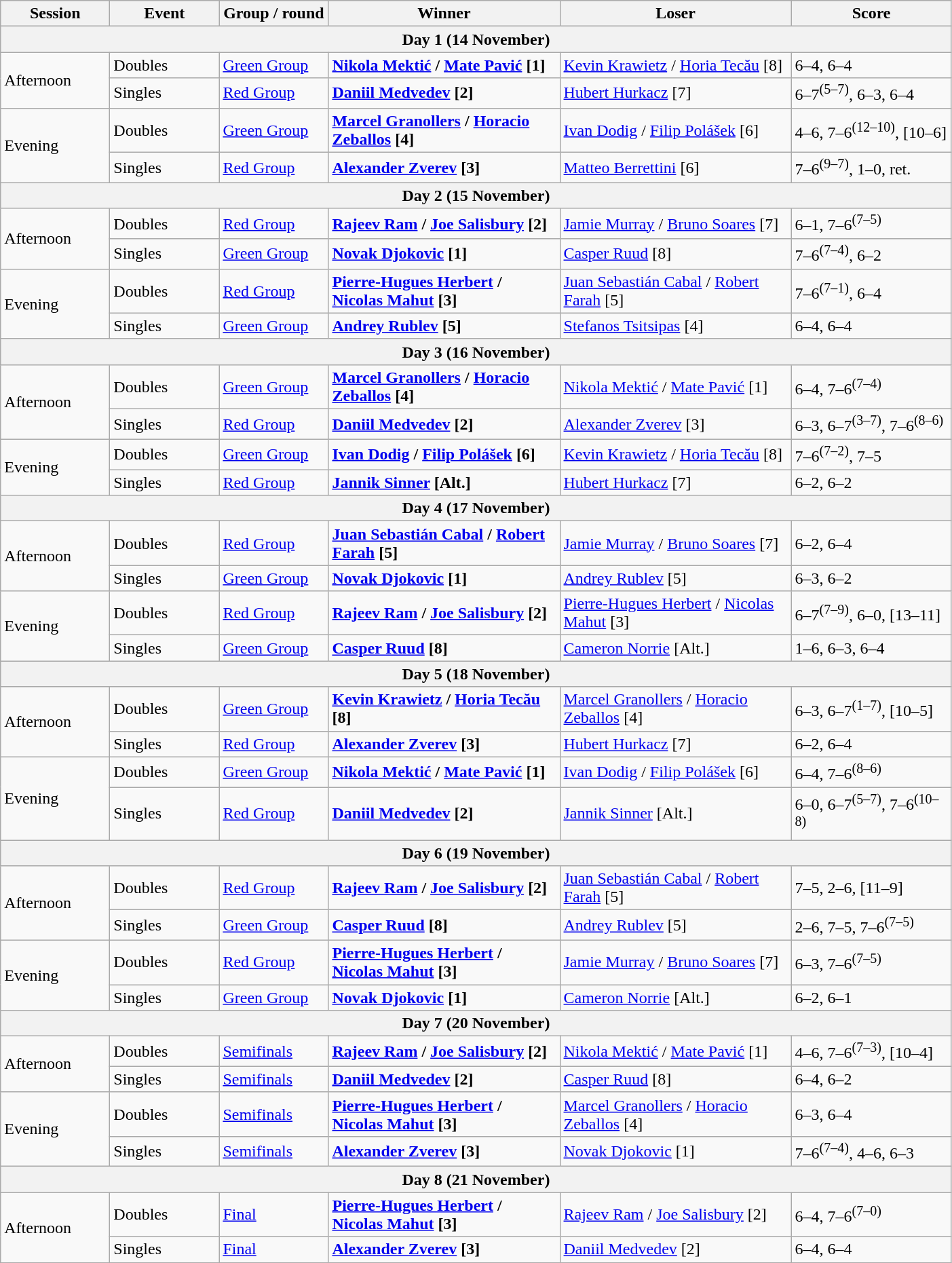<table class="wikitable nowrap collapsible collapsed">
<tr>
<th width=100>Session</th>
<th width=100>Event</th>
<th width=100>Group / round</th>
<th width=220>Winner</th>
<th width=220>Loser</th>
<th width=150>Score</th>
</tr>
<tr>
<th colspan=6>Day 1 (14 November)</th>
</tr>
<tr>
<td rowspan=2>Afternoon</td>
<td>Doubles</td>
<td><a href='#'>Green Group</a></td>
<td><strong> <a href='#'>Nikola Mektić</a> /  <a href='#'>Mate Pavić</a> [1]</strong></td>
<td> <a href='#'>Kevin Krawietz</a> /  <a href='#'>Horia Tecău</a> [8]</td>
<td>6–4, 6–4</td>
</tr>
<tr>
<td>Singles</td>
<td><a href='#'>Red Group</a></td>
<td><strong> <a href='#'>Daniil Medvedev</a> [2]</strong></td>
<td> <a href='#'>Hubert Hurkacz</a> [7]</td>
<td>6–7<sup>(5–7)</sup>, 6–3, 6–4</td>
</tr>
<tr>
<td rowspan=2>Evening</td>
<td>Doubles</td>
<td><a href='#'>Green Group</a></td>
<td><strong> <a href='#'>Marcel Granollers</a> /  <a href='#'>Horacio Zeballos</a> [4]</strong></td>
<td> <a href='#'>Ivan Dodig</a> /  <a href='#'>Filip Polášek</a> [6]</td>
<td>4–6, 7–6<sup>(12–10)</sup>, [10–6]</td>
</tr>
<tr>
<td>Singles</td>
<td><a href='#'>Red Group</a></td>
<td><strong> <a href='#'>Alexander Zverev</a> [3]</strong></td>
<td> <a href='#'>Matteo Berrettini</a> [6]</td>
<td>7–6<sup>(9–7)</sup>, 1–0, ret.</td>
</tr>
<tr>
<th colspan=6>Day 2 (15 November)</th>
</tr>
<tr>
<td rowspan=2>Afternoon</td>
<td>Doubles</td>
<td><a href='#'>Red Group</a></td>
<td><strong> <a href='#'>Rajeev Ram</a> /  <a href='#'>Joe Salisbury</a> [2]</strong></td>
<td> <a href='#'>Jamie Murray</a> /  <a href='#'>Bruno Soares</a> [7]</td>
<td>6–1, 7–6<sup>(7–5)</sup></td>
</tr>
<tr>
<td>Singles</td>
<td><a href='#'>Green Group</a></td>
<td><strong> <a href='#'>Novak Djokovic</a> [1]</strong></td>
<td> <a href='#'>Casper Ruud</a> [8]</td>
<td>7–6<sup>(7–4)</sup>, 6–2</td>
</tr>
<tr>
<td rowspan=2>Evening</td>
<td>Doubles</td>
<td><a href='#'>Red Group</a></td>
<td><strong>  <a href='#'>Pierre-Hugues Herbert</a> /  <a href='#'>Nicolas Mahut</a> [3]</strong></td>
<td> <a href='#'>Juan Sebastián Cabal</a> /  <a href='#'>Robert Farah</a> [5]</td>
<td>7–6<sup>(7–1)</sup>, 6–4</td>
</tr>
<tr>
<td>Singles</td>
<td><a href='#'>Green Group</a></td>
<td><strong> <a href='#'>Andrey Rublev</a> [5]</strong></td>
<td><a href='#'>Stefanos Tsitsipas</a> [4]</td>
<td>6–4, 6–4</td>
</tr>
<tr>
<th colspan=6>Day 3 (16 November)</th>
</tr>
<tr>
<td rowspan=2>Afternoon</td>
<td>Doubles</td>
<td><a href='#'>Green Group</a></td>
<td><strong> <a href='#'>Marcel Granollers</a> /  <a href='#'>Horacio Zeballos</a> [4]</strong></td>
<td> <a href='#'>Nikola Mektić</a> /  <a href='#'>Mate Pavić</a> [1]</td>
<td>6–4, 7–6<sup>(7–4)</sup></td>
</tr>
<tr>
<td>Singles</td>
<td><a href='#'>Red Group</a></td>
<td><strong> <a href='#'>Daniil Medvedev</a> [2]</strong></td>
<td> <a href='#'>Alexander Zverev</a> [3]</td>
<td>6–3, 6–7<sup>(3–7)</sup>, 7–6<sup>(8–6)</sup></td>
</tr>
<tr>
<td rowspan=2>Evening</td>
<td>Doubles</td>
<td><a href='#'>Green Group</a></td>
<td><strong> <a href='#'>Ivan Dodig</a> /  <a href='#'>Filip Polášek</a> [6]</strong></td>
<td> <a href='#'>Kevin Krawietz</a> /  <a href='#'>Horia Tecău</a> [8]</td>
<td>7–6<sup>(7–2)</sup>, 7–5</td>
</tr>
<tr>
<td>Singles</td>
<td><a href='#'>Red Group</a></td>
<td><strong> <a href='#'>Jannik Sinner</a> [Alt.]</strong></td>
<td> <a href='#'>Hubert Hurkacz</a> [7]</td>
<td>6–2, 6–2</td>
</tr>
<tr>
<th colspan=6>Day 4 (17 November)</th>
</tr>
<tr>
<td rowspan=2>Afternoon</td>
<td>Doubles</td>
<td><a href='#'>Red Group</a></td>
<td><strong> <a href='#'>Juan Sebastián Cabal</a> /  <a href='#'>Robert Farah</a> [5]</strong></td>
<td> <a href='#'>Jamie Murray</a> /  <a href='#'>Bruno Soares</a> [7]</td>
<td>6–2, 6–4</td>
</tr>
<tr>
<td>Singles</td>
<td><a href='#'>Green Group</a></td>
<td><strong> <a href='#'>Novak Djokovic</a> [1]</strong></td>
<td> <a href='#'>Andrey Rublev</a> [5]</td>
<td>6–3, 6–2</td>
</tr>
<tr>
<td rowspan=2>Evening</td>
<td>Doubles</td>
<td><a href='#'>Red Group</a></td>
<td><strong> <a href='#'>Rajeev Ram</a> /  <a href='#'>Joe Salisbury</a> [2]</strong></td>
<td> <a href='#'>Pierre-Hugues Herbert</a> /  <a href='#'>Nicolas Mahut</a> [3]</td>
<td>6–7<sup>(7–9)</sup>, 6–0, [13–11]</td>
</tr>
<tr>
<td>Singles</td>
<td><a href='#'>Green Group</a></td>
<td><strong> <a href='#'>Casper Ruud</a> [8]</strong></td>
<td> <a href='#'>Cameron Norrie</a> [Alt.]</td>
<td>1–6, 6–3, 6–4</td>
</tr>
<tr>
<th colspan=6>Day 5 (18 November)</th>
</tr>
<tr>
<td rowspan=2>Afternoon</td>
<td>Doubles</td>
<td><a href='#'>Green Group</a></td>
<td><strong>  <a href='#'>Kevin Krawietz</a> /  <a href='#'>Horia Tecău</a> [8]</strong></td>
<td> <a href='#'>Marcel Granollers</a> /  <a href='#'>Horacio Zeballos</a> [4]</td>
<td>6–3, 6–7<sup>(1–7)</sup>, [10–5]</td>
</tr>
<tr>
<td>Singles</td>
<td><a href='#'>Red Group</a></td>
<td><strong> <a href='#'>Alexander Zverev</a> [3]</strong></td>
<td> <a href='#'>Hubert Hurkacz</a> [7]</td>
<td>6–2, 6–4</td>
</tr>
<tr>
<td rowspan=2>Evening</td>
<td>Doubles</td>
<td><a href='#'>Green Group</a></td>
<td><strong> <a href='#'>Nikola Mektić</a> /  <a href='#'>Mate Pavić</a> [1]</strong></td>
<td> <a href='#'>Ivan Dodig</a> /  <a href='#'>Filip Polášek</a> [6]</td>
<td>6–4, 7–6<sup>(8–6)</sup></td>
</tr>
<tr>
<td>Singles</td>
<td><a href='#'>Red Group</a></td>
<td><strong> <a href='#'>Daniil Medvedev</a> [2]</strong></td>
<td> <a href='#'>Jannik Sinner</a> [Alt.]</td>
<td>6–0, 6–7<sup>(5–7)</sup>, 7–6<sup>(10–8)</sup></td>
</tr>
<tr>
<th colspan=6>Day 6 (19 November)</th>
</tr>
<tr>
<td rowspan=2>Afternoon</td>
<td>Doubles</td>
<td><a href='#'>Red Group</a></td>
<td><strong> <a href='#'>Rajeev Ram</a> /  <a href='#'>Joe Salisbury</a> [2]</strong></td>
<td> <a href='#'>Juan Sebastián Cabal</a> /  <a href='#'>Robert Farah</a> [5]</td>
<td>7–5, 2–6, [11–9]</td>
</tr>
<tr>
<td>Singles</td>
<td><a href='#'>Green Group</a></td>
<td><strong> <a href='#'>Casper Ruud</a> [8]</strong></td>
<td> <a href='#'>Andrey Rublev</a> [5]</td>
<td>2–6, 7–5, 7–6<sup>(7–5)</sup></td>
</tr>
<tr>
<td rowspan=2>Evening</td>
<td>Doubles</td>
<td><a href='#'>Red Group</a></td>
<td><strong> <a href='#'>Pierre-Hugues Herbert</a> /  <a href='#'>Nicolas Mahut</a> [3]</strong></td>
<td> <a href='#'>Jamie Murray</a> /  <a href='#'>Bruno Soares</a> [7]</td>
<td>6–3, 7–6<sup>(7–5)</sup></td>
</tr>
<tr>
<td>Singles</td>
<td><a href='#'>Green Group</a></td>
<td><strong> <a href='#'>Novak Djokovic</a> [1]</strong></td>
<td> <a href='#'>Cameron Norrie</a> [Alt.]</td>
<td>6–2, 6–1</td>
</tr>
<tr>
<th colspan=6>Day 7 (20 November)</th>
</tr>
<tr>
<td rowspan=2>Afternoon</td>
<td>Doubles</td>
<td><a href='#'>Semifinals</a></td>
<td><strong> <a href='#'>Rajeev Ram</a> /  <a href='#'>Joe Salisbury</a> [2]</strong></td>
<td> <a href='#'>Nikola Mektić</a> /  <a href='#'>Mate Pavić</a> [1]</td>
<td>4–6, 7–6<sup>(7–3)</sup>, [10–4]</td>
</tr>
<tr>
<td>Singles</td>
<td><a href='#'>Semifinals</a></td>
<td><strong> <a href='#'>Daniil Medvedev</a> [2]</strong></td>
<td> <a href='#'>Casper Ruud</a> [8]</td>
<td>6–4, 6–2</td>
</tr>
<tr>
<td rowspan=2>Evening</td>
<td>Doubles</td>
<td><a href='#'>Semifinals</a></td>
<td><strong> <a href='#'>Pierre-Hugues Herbert</a> /  <a href='#'>Nicolas Mahut</a> [3]</strong></td>
<td> <a href='#'>Marcel Granollers</a> /  <a href='#'>Horacio Zeballos</a> [4]</td>
<td>6–3, 6–4</td>
</tr>
<tr>
<td>Singles</td>
<td><a href='#'>Semifinals</a></td>
<td><strong> <a href='#'>Alexander Zverev</a> [3]</strong></td>
<td> <a href='#'>Novak Djokovic</a> [1]</td>
<td>7–6<sup>(7–4)</sup>, 4–6, 6–3</td>
</tr>
<tr>
<th colspan=6>Day 8 (21 November)</th>
</tr>
<tr>
<td rowspan=2>Afternoon</td>
<td>Doubles</td>
<td><a href='#'>Final</a></td>
<td><strong> <a href='#'>Pierre-Hugues Herbert</a> /  <a href='#'>Nicolas Mahut</a> [3]</strong></td>
<td> <a href='#'>Rajeev Ram</a> /  <a href='#'>Joe Salisbury</a> [2]</td>
<td>6–4, 7–6<sup>(7–0)</sup></td>
</tr>
<tr>
<td>Singles</td>
<td><a href='#'>Final</a></td>
<td><strong> <a href='#'>Alexander Zverev</a> [3]</strong></td>
<td> <a href='#'>Daniil Medvedev</a> [2]</td>
<td>6–4, 6–4</td>
</tr>
</table>
